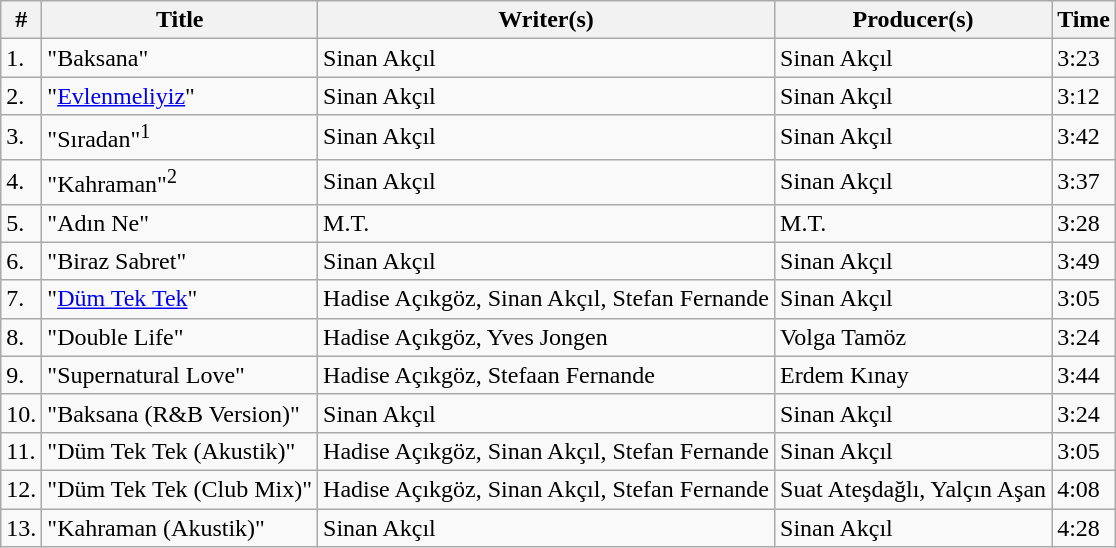<table class="wikitable" border="1">
<tr>
<th>#</th>
<th>Title</th>
<th>Writer(s)</th>
<th>Producer(s)</th>
<th>Time</th>
</tr>
<tr>
<td>1.</td>
<td>"Baksana"</td>
<td>Sinan Akçıl</td>
<td>Sinan Akçıl</td>
<td>3:23</td>
</tr>
<tr>
<td>2.</td>
<td>"<a href='#'>Evlenmeliyiz</a>"</td>
<td>Sinan Akçıl</td>
<td>Sinan Akçıl</td>
<td>3:12</td>
</tr>
<tr>
<td>3.</td>
<td>"Sıradan"<sup>1</sup></td>
<td>Sinan Akçıl</td>
<td>Sinan Akçıl</td>
<td>3:42</td>
</tr>
<tr>
<td>4.</td>
<td>"Kahraman"<sup>2</sup></td>
<td>Sinan Akçıl</td>
<td>Sinan Akçıl</td>
<td>3:37</td>
</tr>
<tr>
<td>5.</td>
<td>"Adın Ne"</td>
<td>M.T.</td>
<td>M.T.</td>
<td>3:28</td>
</tr>
<tr>
<td>6.</td>
<td>"Biraz Sabret"</td>
<td>Sinan Akçıl</td>
<td>Sinan Akçıl</td>
<td>3:49</td>
</tr>
<tr>
<td>7.</td>
<td>"<a href='#'>Düm Tek Tek</a>"</td>
<td>Hadise Açıkgöz, Sinan Akçıl, Stefan Fernande</td>
<td>Sinan Akçıl</td>
<td>3:05</td>
</tr>
<tr>
<td>8.</td>
<td>"Double Life"</td>
<td>Hadise Açıkgöz, Yves Jongen</td>
<td>Volga Tamöz</td>
<td>3:24</td>
</tr>
<tr>
<td>9.</td>
<td>"Supernatural Love"</td>
<td>Hadise Açıkgöz, Stefaan Fernande</td>
<td>Erdem Kınay</td>
<td>3:44</td>
</tr>
<tr>
<td>10.</td>
<td>"Baksana (R&B Version)"</td>
<td>Sinan Akçıl</td>
<td>Sinan Akçıl</td>
<td>3:24</td>
</tr>
<tr>
<td>11.</td>
<td>"Düm Tek Tek (Akustik)"</td>
<td>Hadise Açıkgöz, Sinan Akçıl, Stefan Fernande</td>
<td>Sinan Akçıl</td>
<td>3:05</td>
</tr>
<tr>
<td>12.</td>
<td>"Düm Tek Tek (Club Mix)"</td>
<td>Hadise Açıkgöz, Sinan Akçıl, Stefan Fernande</td>
<td>Suat Ateşdağlı, Yalçın Aşan</td>
<td>4:08</td>
</tr>
<tr>
<td>13.</td>
<td>"Kahraman (Akustik)"</td>
<td>Sinan Akçıl</td>
<td>Sinan Akçıl</td>
<td>4:28</td>
</tr>
</table>
